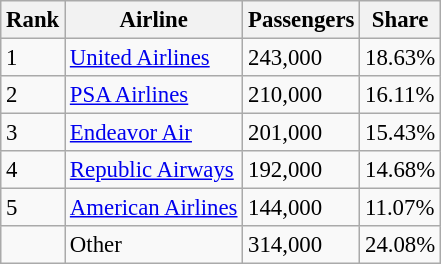<table class="wikitable sortable" style="font-size: 95%" width= align=>
<tr>
<th>Rank</th>
<th>Airline</th>
<th>Passengers</th>
<th>Share</th>
</tr>
<tr>
<td>1</td>
<td><a href='#'>United Airlines</a></td>
<td>243,000</td>
<td>18.63%</td>
</tr>
<tr>
<td>2</td>
<td><a href='#'>PSA Airlines</a></td>
<td>210,000</td>
<td>16.11%</td>
</tr>
<tr>
<td>3</td>
<td><a href='#'>Endeavor Air</a></td>
<td>201,000</td>
<td>15.43%</td>
</tr>
<tr>
<td>4</td>
<td><a href='#'>Republic Airways</a></td>
<td>192,000</td>
<td>14.68%</td>
</tr>
<tr>
<td>5</td>
<td><a href='#'>American Airlines</a></td>
<td>144,000</td>
<td>11.07%</td>
</tr>
<tr>
<td></td>
<td>Other</td>
<td>314,000</td>
<td>24.08%</td>
</tr>
</table>
